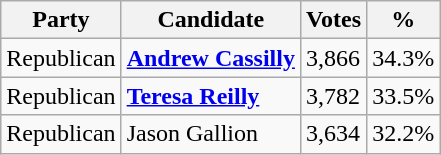<table class="wikitable">
<tr>
<th>Party</th>
<th>Candidate</th>
<th>Votes</th>
<th>%</th>
</tr>
<tr>
<td>Republican</td>
<td><strong><a href='#'>Andrew Cassilly</a></strong></td>
<td>3,866</td>
<td>34.3%</td>
</tr>
<tr>
<td>Republican</td>
<td><strong><a href='#'>Teresa Reilly</a></strong></td>
<td>3,782</td>
<td>33.5%</td>
</tr>
<tr>
<td>Republican</td>
<td>Jason Gallion</td>
<td>3,634</td>
<td>32.2%</td>
</tr>
</table>
